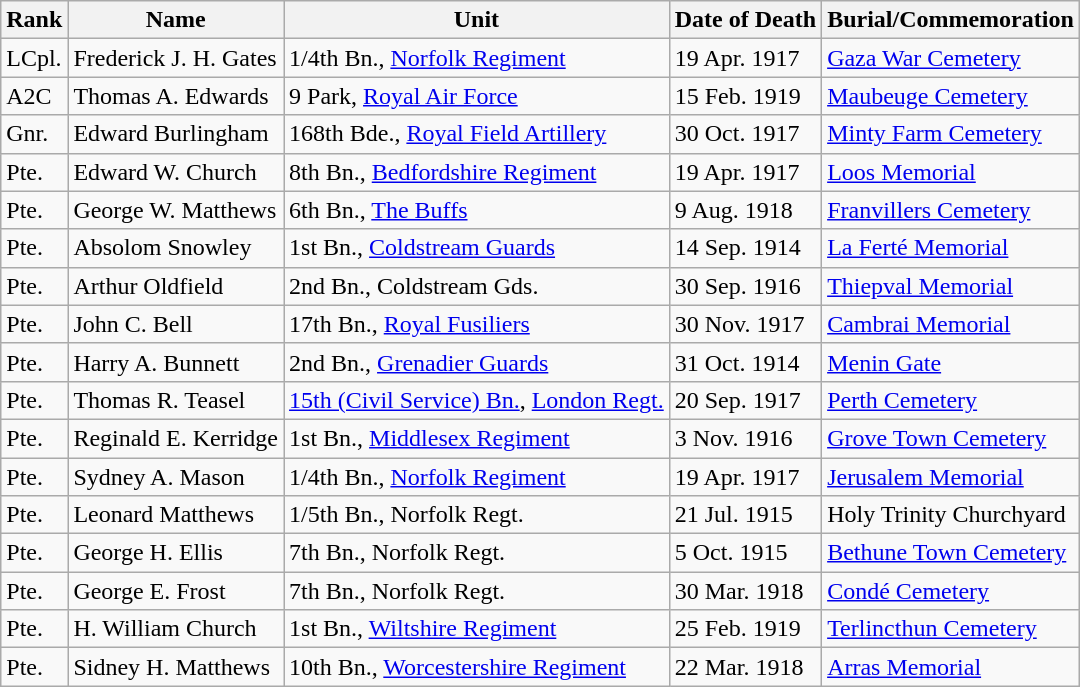<table class="wikitable">
<tr>
<th>Rank</th>
<th>Name</th>
<th>Unit</th>
<th>Date of Death</th>
<th>Burial/Commemoration</th>
</tr>
<tr>
<td>LCpl.</td>
<td>Frederick J. H. Gates</td>
<td>1/4th Bn., <a href='#'>Norfolk Regiment</a></td>
<td>19 Apr. 1917</td>
<td><a href='#'>Gaza War Cemetery</a></td>
</tr>
<tr>
<td>A2C</td>
<td>Thomas A. Edwards</td>
<td>9 Park, <a href='#'>Royal Air Force</a></td>
<td>15 Feb. 1919</td>
<td><a href='#'>Maubeuge Cemetery</a></td>
</tr>
<tr>
<td>Gnr.</td>
<td>Edward Burlingham</td>
<td>168th Bde., <a href='#'>Royal Field Artillery</a></td>
<td>30 Oct. 1917</td>
<td><a href='#'>Minty Farm Cemetery</a></td>
</tr>
<tr>
<td>Pte.</td>
<td>Edward W. Church</td>
<td>8th Bn., <a href='#'>Bedfordshire Regiment</a></td>
<td>19 Apr. 1917</td>
<td><a href='#'>Loos Memorial</a></td>
</tr>
<tr>
<td>Pte.</td>
<td>George W. Matthews</td>
<td>6th Bn., <a href='#'>The Buffs</a></td>
<td>9 Aug. 1918</td>
<td><a href='#'>Franvillers Cemetery</a></td>
</tr>
<tr>
<td>Pte.</td>
<td>Absolom Snowley</td>
<td>1st Bn., <a href='#'>Coldstream Guards</a></td>
<td>14 Sep. 1914</td>
<td><a href='#'>La Ferté Memorial</a></td>
</tr>
<tr>
<td>Pte.</td>
<td>Arthur Oldfield</td>
<td>2nd Bn., Coldstream Gds.</td>
<td>30 Sep. 1916</td>
<td><a href='#'>Thiepval Memorial</a></td>
</tr>
<tr>
<td>Pte.</td>
<td>John C. Bell</td>
<td>17th Bn., <a href='#'>Royal Fusiliers</a></td>
<td>30 Nov. 1917</td>
<td><a href='#'>Cambrai Memorial</a></td>
</tr>
<tr>
<td>Pte.</td>
<td>Harry A. Bunnett</td>
<td>2nd Bn., <a href='#'>Grenadier Guards</a></td>
<td>31 Oct. 1914</td>
<td><a href='#'>Menin Gate</a></td>
</tr>
<tr>
<td>Pte.</td>
<td>Thomas R. Teasel</td>
<td><a href='#'>15th (Civil Service) Bn.</a>, <a href='#'>London Regt.</a></td>
<td>20 Sep. 1917</td>
<td><a href='#'>Perth Cemetery</a></td>
</tr>
<tr>
<td>Pte.</td>
<td>Reginald E. Kerridge</td>
<td>1st Bn., <a href='#'>Middlesex Regiment</a></td>
<td>3 Nov. 1916</td>
<td><a href='#'>Grove Town Cemetery</a></td>
</tr>
<tr>
<td>Pte.</td>
<td>Sydney A. Mason</td>
<td>1/4th Bn., <a href='#'>Norfolk Regiment</a></td>
<td>19 Apr. 1917</td>
<td><a href='#'>Jerusalem Memorial</a></td>
</tr>
<tr>
<td>Pte.</td>
<td>Leonard Matthews</td>
<td>1/5th Bn., Norfolk Regt.</td>
<td>21 Jul. 1915</td>
<td>Holy Trinity Churchyard</td>
</tr>
<tr>
<td>Pte.</td>
<td>George H. Ellis</td>
<td>7th Bn., Norfolk Regt.</td>
<td>5 Oct. 1915</td>
<td><a href='#'>Bethune Town Cemetery</a></td>
</tr>
<tr>
<td>Pte.</td>
<td>George E. Frost</td>
<td>7th Bn., Norfolk Regt.</td>
<td>30 Mar. 1918</td>
<td><a href='#'>Condé Cemetery</a></td>
</tr>
<tr>
<td>Pte.</td>
<td>H. William Church</td>
<td>1st Bn., <a href='#'>Wiltshire Regiment</a></td>
<td>25 Feb. 1919</td>
<td><a href='#'>Terlincthun Cemetery</a></td>
</tr>
<tr>
<td>Pte.</td>
<td>Sidney H. Matthews</td>
<td>10th Bn., <a href='#'>Worcestershire Regiment</a></td>
<td>22 Mar. 1918</td>
<td><a href='#'>Arras Memorial</a></td>
</tr>
</table>
